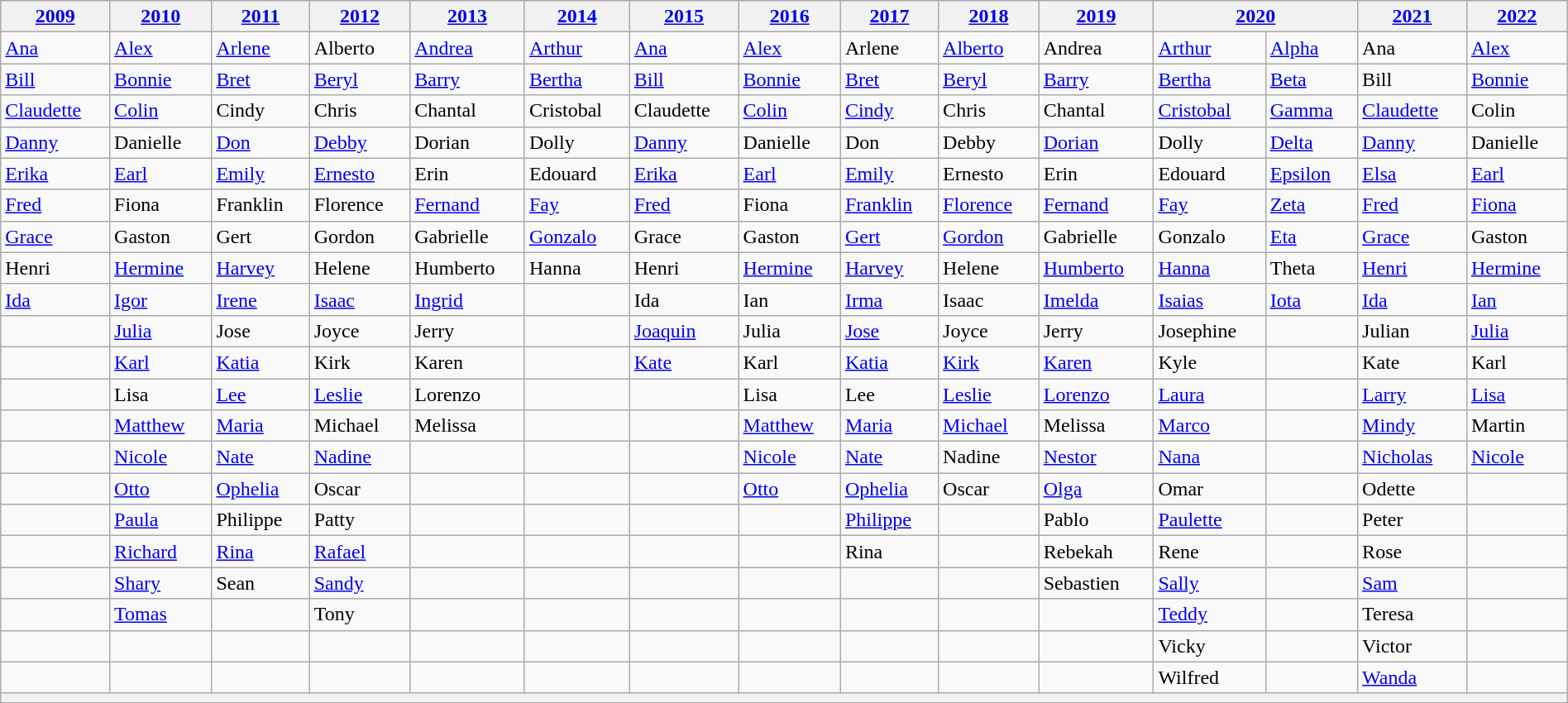<table class="wikitable" width="100%">
<tr>
<th><a href='#'>2009</a></th>
<th><a href='#'>2010</a></th>
<th><a href='#'>2011</a></th>
<th><a href='#'>2012</a></th>
<th><a href='#'>2013</a></th>
<th><a href='#'>2014</a></th>
<th><a href='#'>2015</a></th>
<th><a href='#'>2016</a></th>
<th><a href='#'>2017</a></th>
<th><a href='#'>2018</a></th>
<th><a href='#'>2019</a></th>
<th colspan=2><a href='#'>2020</a></th>
<th><a href='#'>2021</a></th>
<th><a href='#'>2022</a></th>
</tr>
<tr>
<td><a href='#'>Ana</a></td>
<td><a href='#'>Alex</a></td>
<td><a href='#'>Arlene</a></td>
<td>Alberto</td>
<td><a href='#'>Andrea</a></td>
<td><a href='#'>Arthur</a></td>
<td><a href='#'>Ana</a></td>
<td><a href='#'>Alex</a></td>
<td>Arlene</td>
<td><a href='#'>Alberto</a></td>
<td>Andrea</td>
<td><a href='#'>Arthur</a></td>
<td><a href='#'>Alpha</a></td>
<td>Ana</td>
<td><a href='#'>Alex</a></td>
</tr>
<tr>
<td><a href='#'>Bill</a></td>
<td><a href='#'>Bonnie</a></td>
<td><a href='#'>Bret</a></td>
<td><a href='#'>Beryl</a></td>
<td><a href='#'>Barry</a></td>
<td><a href='#'>Bertha</a></td>
<td><a href='#'>Bill</a></td>
<td><a href='#'>Bonnie</a></td>
<td><a href='#'>Bret</a></td>
<td><a href='#'>Beryl</a></td>
<td><a href='#'>Barry</a></td>
<td><a href='#'>Bertha</a></td>
<td><a href='#'>Beta</a></td>
<td>Bill</td>
<td><a href='#'>Bonnie</a></td>
</tr>
<tr>
<td><a href='#'>Claudette</a></td>
<td><a href='#'>Colin</a></td>
<td>Cindy</td>
<td>Chris</td>
<td>Chantal</td>
<td>Cristobal</td>
<td>Claudette</td>
<td><a href='#'>Colin</a></td>
<td><a href='#'>Cindy</a></td>
<td>Chris</td>
<td>Chantal</td>
<td><a href='#'>Cristobal</a></td>
<td><a href='#'>Gamma</a></td>
<td><a href='#'>Claudette</a></td>
<td>Colin</td>
</tr>
<tr>
<td><a href='#'>Danny</a></td>
<td>Danielle</td>
<td><a href='#'>Don</a></td>
<td><a href='#'>Debby</a></td>
<td>Dorian</td>
<td>Dolly</td>
<td><a href='#'>Danny</a></td>
<td>Danielle</td>
<td>Don</td>
<td>Debby</td>
<td><a href='#'>Dorian</a></td>
<td>Dolly</td>
<td><a href='#'>Delta</a></td>
<td><a href='#'>Danny</a></td>
<td>Danielle</td>
</tr>
<tr>
<td><a href='#'>Erika</a></td>
<td><a href='#'>Earl</a></td>
<td><a href='#'>Emily</a></td>
<td><a href='#'>Ernesto</a></td>
<td>Erin</td>
<td>Edouard</td>
<td><a href='#'>Erika</a></td>
<td><a href='#'>Earl</a></td>
<td><a href='#'>Emily</a></td>
<td>Ernesto</td>
<td>Erin</td>
<td>Edouard</td>
<td><a href='#'>Epsilon</a></td>
<td><a href='#'>Elsa</a></td>
<td><a href='#'>Earl</a></td>
</tr>
<tr>
<td><a href='#'>Fred</a></td>
<td>Fiona</td>
<td>Franklin</td>
<td>Florence</td>
<td><a href='#'>Fernand</a></td>
<td><a href='#'>Fay</a></td>
<td><a href='#'>Fred</a></td>
<td>Fiona</td>
<td><a href='#'>Franklin</a></td>
<td><a href='#'>Florence</a></td>
<td><a href='#'>Fernand</a></td>
<td><a href='#'>Fay</a></td>
<td><a href='#'>Zeta</a></td>
<td><a href='#'>Fred</a></td>
<td><a href='#'>Fiona</a></td>
</tr>
<tr>
<td><a href='#'>Grace</a></td>
<td>Gaston</td>
<td>Gert</td>
<td>Gordon</td>
<td>Gabrielle</td>
<td><a href='#'>Gonzalo</a></td>
<td>Grace</td>
<td>Gaston</td>
<td><a href='#'>Gert</a></td>
<td><a href='#'>Gordon</a></td>
<td>Gabrielle</td>
<td>Gonzalo</td>
<td><a href='#'>Eta</a></td>
<td><a href='#'>Grace</a></td>
<td>Gaston</td>
</tr>
<tr>
<td>Henri</td>
<td><a href='#'>Hermine</a></td>
<td><a href='#'>Harvey</a></td>
<td>Helene</td>
<td>Humberto</td>
<td>Hanna</td>
<td>Henri</td>
<td><a href='#'>Hermine</a></td>
<td><a href='#'>Harvey</a></td>
<td>Helene</td>
<td><a href='#'>Humberto</a></td>
<td><a href='#'>Hanna</a></td>
<td>Theta</td>
<td><a href='#'>Henri</a></td>
<td><a href='#'>Hermine</a></td>
</tr>
<tr>
<td><a href='#'>Ida</a></td>
<td><a href='#'>Igor</a></td>
<td><a href='#'>Irene</a></td>
<td><a href='#'>Isaac</a></td>
<td><a href='#'>Ingrid</a></td>
<td></td>
<td>Ida</td>
<td>Ian</td>
<td><a href='#'>Irma</a></td>
<td>Isaac</td>
<td><a href='#'>Imelda</a></td>
<td><a href='#'>Isaias</a></td>
<td><a href='#'>Iota</a></td>
<td><a href='#'>Ida</a></td>
<td><a href='#'>Ian</a></td>
</tr>
<tr>
<td></td>
<td><a href='#'>Julia</a></td>
<td>Jose</td>
<td>Joyce</td>
<td>Jerry</td>
<td></td>
<td><a href='#'>Joaquin</a></td>
<td>Julia</td>
<td><a href='#'>Jose</a></td>
<td>Joyce</td>
<td>Jerry</td>
<td>Josephine</td>
<td></td>
<td>Julian</td>
<td><a href='#'>Julia</a></td>
</tr>
<tr>
<td></td>
<td><a href='#'>Karl</a></td>
<td><a href='#'>Katia</a></td>
<td>Kirk</td>
<td>Karen</td>
<td></td>
<td><a href='#'>Kate</a></td>
<td>Karl</td>
<td><a href='#'>Katia</a></td>
<td><a href='#'>Kirk</a></td>
<td><a href='#'>Karen</a></td>
<td>Kyle</td>
<td></td>
<td>Kate</td>
<td>Karl</td>
</tr>
<tr>
<td></td>
<td>Lisa</td>
<td><a href='#'>Lee</a></td>
<td><a href='#'>Leslie</a></td>
<td>Lorenzo</td>
<td></td>
<td></td>
<td>Lisa</td>
<td>Lee</td>
<td><a href='#'>Leslie</a></td>
<td><a href='#'>Lorenzo</a></td>
<td><a href='#'>Laura</a></td>
<td></td>
<td><a href='#'>Larry</a></td>
<td><a href='#'>Lisa</a></td>
</tr>
<tr>
<td></td>
<td><a href='#'>Matthew</a></td>
<td><a href='#'>Maria</a></td>
<td>Michael</td>
<td>Melissa</td>
<td></td>
<td></td>
<td><a href='#'>Matthew</a></td>
<td><a href='#'>Maria</a></td>
<td><a href='#'>Michael</a></td>
<td>Melissa</td>
<td><a href='#'>Marco</a></td>
<td></td>
<td><a href='#'>Mindy</a></td>
<td>Martin</td>
</tr>
<tr>
<td></td>
<td><a href='#'>Nicole</a></td>
<td><a href='#'>Nate</a></td>
<td><a href='#'>Nadine</a></td>
<td></td>
<td></td>
<td></td>
<td><a href='#'>Nicole</a></td>
<td><a href='#'>Nate</a></td>
<td>Nadine</td>
<td><a href='#'>Nestor</a></td>
<td><a href='#'>Nana</a></td>
<td></td>
<td><a href='#'>Nicholas</a></td>
<td><a href='#'>Nicole</a></td>
</tr>
<tr>
<td></td>
<td><a href='#'>Otto</a></td>
<td><a href='#'>Ophelia</a></td>
<td>Oscar</td>
<td></td>
<td></td>
<td></td>
<td><a href='#'>Otto</a></td>
<td><a href='#'>Ophelia</a></td>
<td>Oscar</td>
<td><a href='#'>Olga</a></td>
<td>Omar</td>
<td></td>
<td>Odette</td>
<td></td>
</tr>
<tr>
<td></td>
<td><a href='#'>Paula</a></td>
<td>Philippe</td>
<td>Patty</td>
<td></td>
<td></td>
<td></td>
<td></td>
<td><a href='#'>Philippe</a></td>
<td></td>
<td>Pablo</td>
<td><a href='#'>Paulette</a></td>
<td></td>
<td>Peter</td>
<td></td>
</tr>
<tr>
<td></td>
<td><a href='#'>Richard</a></td>
<td><a href='#'>Rina</a></td>
<td><a href='#'>Rafael</a></td>
<td></td>
<td></td>
<td></td>
<td></td>
<td>Rina</td>
<td></td>
<td>Rebekah</td>
<td>Rene</td>
<td></td>
<td>Rose</td>
<td></td>
</tr>
<tr>
<td></td>
<td><a href='#'>Shary</a></td>
<td>Sean</td>
<td><a href='#'>Sandy</a></td>
<td></td>
<td></td>
<td></td>
<td></td>
<td></td>
<td></td>
<td>Sebastien</td>
<td><a href='#'>Sally</a></td>
<td></td>
<td><a href='#'>Sam</a></td>
<td></td>
</tr>
<tr>
<td></td>
<td><a href='#'>Tomas</a></td>
<td></td>
<td>Tony</td>
<td></td>
<td></td>
<td></td>
<td></td>
<td></td>
<td></td>
<td></td>
<td><a href='#'>Teddy</a></td>
<td></td>
<td>Teresa</td>
<td></td>
</tr>
<tr>
<td></td>
<td></td>
<td></td>
<td></td>
<td></td>
<td></td>
<td></td>
<td></td>
<td></td>
<td></td>
<td></td>
<td>Vicky</td>
<td></td>
<td>Victor</td>
<td></td>
</tr>
<tr>
<td></td>
<td></td>
<td></td>
<td></td>
<td></td>
<td></td>
<td></td>
<td></td>
<td></td>
<td></td>
<td></td>
<td>Wilfred</td>
<td></td>
<td><a href='#'>Wanda</a></td>
<td></td>
</tr>
<tr>
<th colspan="15"></th>
</tr>
</table>
